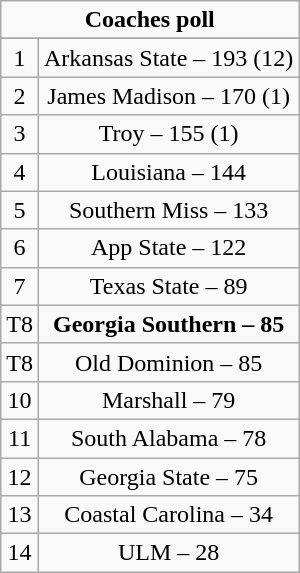<table class="wikitable" style="display: inline-table;">
<tr>
<td align="center" Colspan="3"><strong>Coaches poll</strong></td>
</tr>
<tr align="center">
</tr>
<tr align="center">
<td>1</td>
<td>Arkansas State – 193 (12)</td>
</tr>
<tr align="center">
<td>2</td>
<td>James Madison – 170 (1)</td>
</tr>
<tr align="center">
<td>3</td>
<td>Troy – 155 (1)</td>
</tr>
<tr align="center">
<td>4</td>
<td>Louisiana – 144</td>
</tr>
<tr align="center">
<td>5</td>
<td>Southern Miss – 133</td>
</tr>
<tr align="center">
<td>6</td>
<td>App State – 122</td>
</tr>
<tr align="center">
<td>7</td>
<td>Texas State – 89</td>
</tr>
<tr align="center">
<td>T8</td>
<td><strong>Georgia Southern – 85</strong></td>
</tr>
<tr align="center">
<td>T8</td>
<td>Old Dominion – 85</td>
</tr>
<tr align="center">
<td>10</td>
<td>Marshall – 79</td>
</tr>
<tr align="center">
<td>11</td>
<td>South Alabama – 78</td>
</tr>
<tr align="center">
<td>12</td>
<td>Georgia State – 75</td>
</tr>
<tr align="center">
<td>13</td>
<td>Coastal Carolina – 34</td>
</tr>
<tr align="center">
<td>14</td>
<td>ULM – 28</td>
</tr>
</table>
